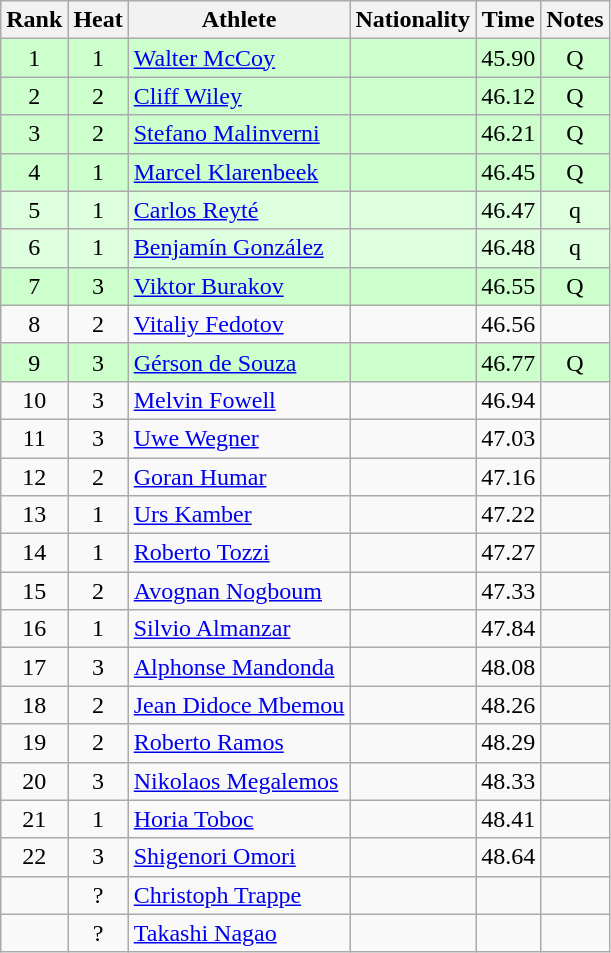<table class="wikitable sortable" style="text-align:center">
<tr>
<th>Rank</th>
<th>Heat</th>
<th>Athlete</th>
<th>Nationality</th>
<th>Time</th>
<th>Notes</th>
</tr>
<tr bgcolor=ccffcc>
<td>1</td>
<td>1</td>
<td align=left><a href='#'>Walter McCoy</a></td>
<td align=left></td>
<td>45.90</td>
<td>Q</td>
</tr>
<tr bgcolor=ccffcc>
<td>2</td>
<td>2</td>
<td align=left><a href='#'>Cliff Wiley</a></td>
<td align=left></td>
<td>46.12</td>
<td>Q</td>
</tr>
<tr bgcolor=ccffcc>
<td>3</td>
<td>2</td>
<td align=left><a href='#'>Stefano Malinverni</a></td>
<td align=left></td>
<td>46.21</td>
<td>Q</td>
</tr>
<tr bgcolor=ccffcc>
<td>4</td>
<td>1</td>
<td align=left><a href='#'>Marcel Klarenbeek</a></td>
<td align=left></td>
<td>46.45</td>
<td>Q</td>
</tr>
<tr bgcolor=ddffdd>
<td>5</td>
<td>1</td>
<td align=left><a href='#'>Carlos Reyté</a></td>
<td align=left></td>
<td>46.47</td>
<td>q</td>
</tr>
<tr bgcolor=ddffdd>
<td>6</td>
<td>1</td>
<td align=left><a href='#'>Benjamín González</a></td>
<td align=left></td>
<td>46.48</td>
<td>q</td>
</tr>
<tr bgcolor=ccffcc>
<td>7</td>
<td>3</td>
<td align=left><a href='#'>Viktor Burakov</a></td>
<td align=left></td>
<td>46.55</td>
<td>Q</td>
</tr>
<tr>
<td>8</td>
<td>2</td>
<td align=left><a href='#'>Vitaliy Fedotov</a></td>
<td align=left></td>
<td>46.56</td>
<td></td>
</tr>
<tr bgcolor=ccffcc>
<td>9</td>
<td>3</td>
<td align=left><a href='#'>Gérson de Souza</a></td>
<td align=left></td>
<td>46.77</td>
<td>Q</td>
</tr>
<tr>
<td>10</td>
<td>3</td>
<td align=left><a href='#'>Melvin Fowell</a></td>
<td align=left></td>
<td>46.94</td>
<td></td>
</tr>
<tr>
<td>11</td>
<td>3</td>
<td align=left><a href='#'>Uwe Wegner</a></td>
<td align=left></td>
<td>47.03</td>
<td></td>
</tr>
<tr>
<td>12</td>
<td>2</td>
<td align=left><a href='#'>Goran Humar</a></td>
<td align=left></td>
<td>47.16</td>
<td></td>
</tr>
<tr>
<td>13</td>
<td>1</td>
<td align=left><a href='#'>Urs Kamber</a></td>
<td align=left></td>
<td>47.22</td>
<td></td>
</tr>
<tr>
<td>14</td>
<td>1</td>
<td align=left><a href='#'>Roberto Tozzi</a></td>
<td align=left></td>
<td>47.27</td>
<td></td>
</tr>
<tr>
<td>15</td>
<td>2</td>
<td align=left><a href='#'>Avognan Nogboum</a></td>
<td align=left></td>
<td>47.33</td>
<td></td>
</tr>
<tr>
<td>16</td>
<td>1</td>
<td align=left><a href='#'>Silvio Almanzar</a></td>
<td align=left></td>
<td>47.84</td>
<td></td>
</tr>
<tr>
<td>17</td>
<td>3</td>
<td align=left><a href='#'>Alphonse Mandonda</a></td>
<td align=left></td>
<td>48.08</td>
<td></td>
</tr>
<tr>
<td>18</td>
<td>2</td>
<td align=left><a href='#'>Jean Didoce Mbemou</a></td>
<td align=left></td>
<td>48.26</td>
<td></td>
</tr>
<tr>
<td>19</td>
<td>2</td>
<td align=left><a href='#'>Roberto Ramos</a></td>
<td align=left></td>
<td>48.29</td>
<td></td>
</tr>
<tr>
<td>20</td>
<td>3</td>
<td align=left><a href='#'>Nikolaos Megalemos</a></td>
<td align=left></td>
<td>48.33</td>
<td></td>
</tr>
<tr>
<td>21</td>
<td>1</td>
<td align=left><a href='#'>Horia Toboc</a></td>
<td align=left></td>
<td>48.41</td>
<td></td>
</tr>
<tr>
<td>22</td>
<td>3</td>
<td align=left><a href='#'>Shigenori Omori</a></td>
<td align=left></td>
<td>48.64</td>
<td></td>
</tr>
<tr>
<td></td>
<td>?</td>
<td align=left><a href='#'>Christoph Trappe</a></td>
<td align=left></td>
<td></td>
<td></td>
</tr>
<tr>
<td></td>
<td>?</td>
<td align=left><a href='#'>Takashi Nagao</a></td>
<td align=left></td>
<td></td>
<td></td>
</tr>
</table>
